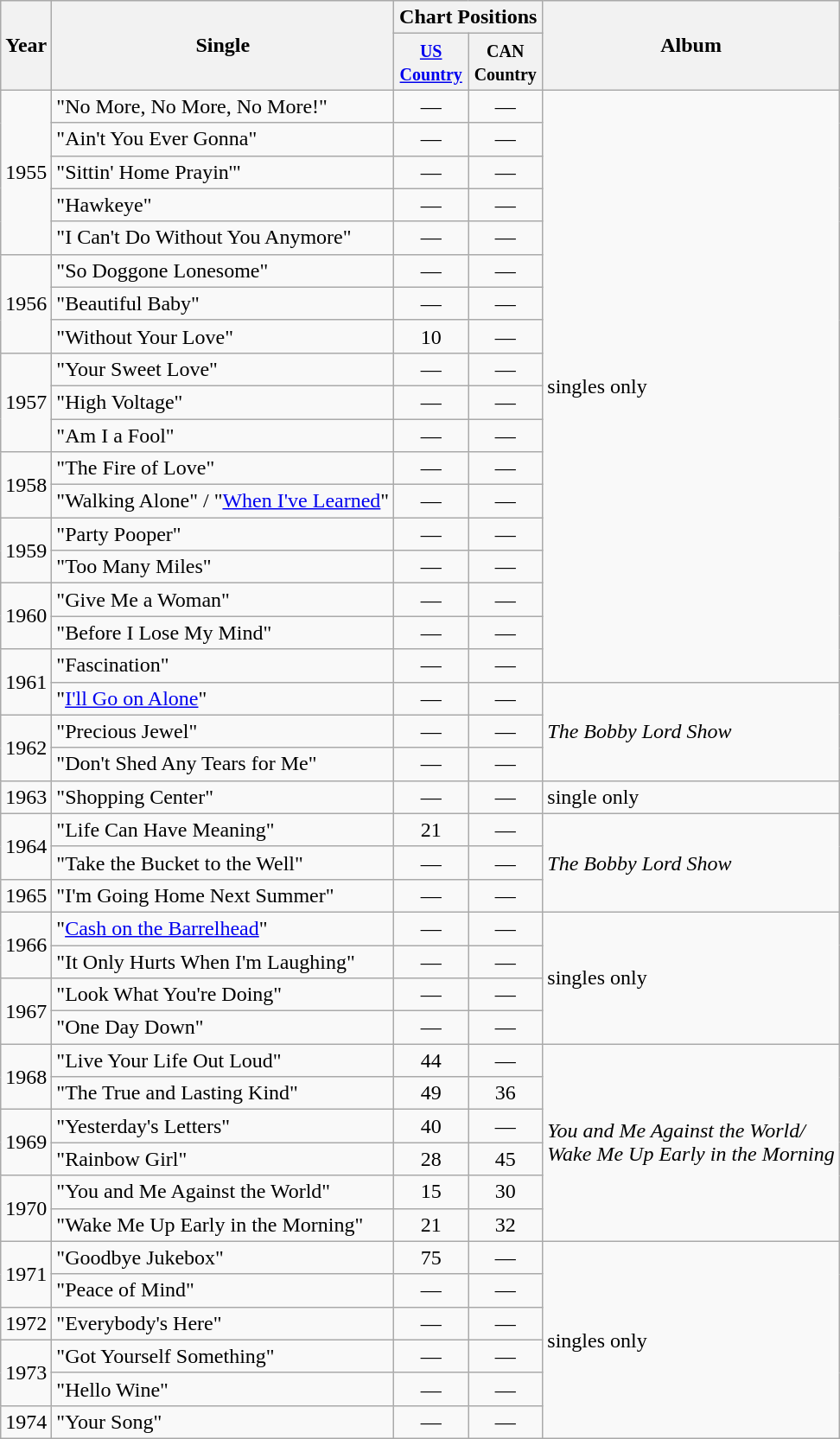<table class="wikitable">
<tr>
<th rowspan="2">Year</th>
<th rowspan="2">Single</th>
<th colspan="2">Chart Positions</th>
<th rowspan="2">Album</th>
</tr>
<tr>
<th width="50"><small><a href='#'>US Country</a></small></th>
<th width="50"><small>CAN Country</small></th>
</tr>
<tr>
<td rowspan="5">1955</td>
<td>"No More, No More, No More!"</td>
<td align="center">—</td>
<td align="center">—</td>
<td rowspan="18">singles only</td>
</tr>
<tr>
<td>"Ain't You Ever Gonna"</td>
<td align="center">—</td>
<td align="center">—</td>
</tr>
<tr>
<td>"Sittin' Home Prayin'"</td>
<td align="center">—</td>
<td align="center">—</td>
</tr>
<tr>
<td>"Hawkeye"</td>
<td align="center">—</td>
<td align="center">—</td>
</tr>
<tr>
<td>"I Can't Do Without You Anymore"</td>
<td align="center">—</td>
<td align="center">—</td>
</tr>
<tr>
<td rowspan="3">1956</td>
<td>"So Doggone Lonesome"</td>
<td align="center">—</td>
<td align="center">—</td>
</tr>
<tr>
<td>"Beautiful Baby"</td>
<td align="center">—</td>
<td align="center">—</td>
</tr>
<tr>
<td>"Without Your Love"</td>
<td align="center">10</td>
<td align="center">—</td>
</tr>
<tr>
<td rowspan="3">1957</td>
<td>"Your Sweet Love"</td>
<td align="center">—</td>
<td align="center">—</td>
</tr>
<tr>
<td>"High Voltage"</td>
<td align="center">—</td>
<td align="center">—</td>
</tr>
<tr>
<td>"Am I a Fool"</td>
<td align="center">—</td>
<td align="center">—</td>
</tr>
<tr>
<td rowspan="2">1958</td>
<td>"The Fire of Love"</td>
<td align="center">—</td>
<td align="center">—</td>
</tr>
<tr>
<td>"Walking Alone" / "<a href='#'>When I've Learned</a>"</td>
<td align="center">—</td>
<td align="center">—</td>
</tr>
<tr>
<td rowspan="2">1959</td>
<td>"Party Pooper"</td>
<td align="center">—</td>
<td align="center">—</td>
</tr>
<tr>
<td>"Too Many Miles"</td>
<td align="center">—</td>
<td align="center">—</td>
</tr>
<tr>
<td rowspan="2">1960</td>
<td>"Give Me a Woman"</td>
<td align="center">—</td>
<td align="center">—</td>
</tr>
<tr>
<td>"Before I Lose My Mind"</td>
<td align="center">—</td>
<td align="center">—</td>
</tr>
<tr>
<td rowspan="2">1961</td>
<td>"Fascination"</td>
<td align="center">—</td>
<td align="center">—</td>
</tr>
<tr>
<td>"<a href='#'>I'll Go on Alone</a>"</td>
<td align="center">—</td>
<td align="center">—</td>
<td rowspan="3"><em>The Bobby Lord Show</em></td>
</tr>
<tr>
<td rowspan="2">1962</td>
<td>"Precious Jewel"</td>
<td align="center">—</td>
<td align="center">—</td>
</tr>
<tr>
<td>"Don't Shed Any Tears for Me"</td>
<td align="center">—</td>
<td align="center">—</td>
</tr>
<tr>
<td>1963</td>
<td>"Shopping Center"</td>
<td align="center">—</td>
<td align="center">—</td>
<td>single only</td>
</tr>
<tr>
<td rowspan="2">1964</td>
<td>"Life Can Have Meaning"</td>
<td align="center">21</td>
<td align="center">—</td>
<td rowspan="3"><em>The Bobby Lord Show</em></td>
</tr>
<tr>
<td>"Take the Bucket to the Well"</td>
<td align="center">—</td>
<td align="center">—</td>
</tr>
<tr>
<td>1965</td>
<td>"I'm Going Home Next Summer"</td>
<td align="center">—</td>
<td align="center">—</td>
</tr>
<tr>
<td rowspan="2">1966</td>
<td>"<a href='#'>Cash on the Barrelhead</a>"</td>
<td align="center">—</td>
<td align="center">—</td>
<td rowspan="4">singles only</td>
</tr>
<tr>
<td>"It Only Hurts When I'm Laughing"</td>
<td align="center">—</td>
<td align="center">—</td>
</tr>
<tr>
<td rowspan="2">1967</td>
<td>"Look What You're Doing"</td>
<td align="center">—</td>
<td align="center">—</td>
</tr>
<tr>
<td>"One Day Down"</td>
<td align="center">—</td>
<td align="center">—</td>
</tr>
<tr>
<td rowspan="2">1968</td>
<td>"Live Your Life Out Loud"</td>
<td align="center">44</td>
<td align="center">—</td>
<td rowspan="6"><em>You and Me Against the World/<br>Wake Me Up Early in the Morning</em></td>
</tr>
<tr>
<td>"The True and Lasting Kind"</td>
<td align="center">49</td>
<td align="center">36</td>
</tr>
<tr>
<td rowspan="2">1969</td>
<td>"Yesterday's Letters"</td>
<td align="center">40</td>
<td align="center">—</td>
</tr>
<tr>
<td>"Rainbow Girl"</td>
<td align="center">28</td>
<td align="center">45</td>
</tr>
<tr>
<td rowspan="2">1970</td>
<td>"You and Me Against the World"</td>
<td align="center">15</td>
<td align="center">30</td>
</tr>
<tr>
<td>"Wake Me Up Early in the Morning"</td>
<td align="center">21</td>
<td align="center">32</td>
</tr>
<tr>
<td rowspan="2">1971</td>
<td>"Goodbye Jukebox"</td>
<td align="center">75</td>
<td align="center">—</td>
<td rowspan="6">singles only</td>
</tr>
<tr>
<td>"Peace of Mind"</td>
<td align="center">—</td>
<td align="center">—</td>
</tr>
<tr>
<td>1972</td>
<td>"Everybody's Here"</td>
<td align="center">—</td>
<td align="center">—</td>
</tr>
<tr>
<td rowspan="2">1973</td>
<td>"Got Yourself Something"</td>
<td align="center">—</td>
<td align="center">—</td>
</tr>
<tr>
<td>"Hello Wine"</td>
<td align="center">—</td>
<td align="center">—</td>
</tr>
<tr>
<td>1974</td>
<td>"Your Song"</td>
<td align="center">—</td>
<td align="center">—</td>
</tr>
</table>
